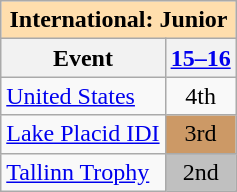<table class="wikitable" style="text-align:center">
<tr>
<th colspan="2" style="background-color: #ffdead; " align="center">International: Junior</th>
</tr>
<tr>
<th>Event</th>
<th><a href='#'>15–16</a></th>
</tr>
<tr>
<td align=left> <a href='#'>United States</a></td>
<td>4th</td>
</tr>
<tr>
<td align=left><a href='#'>Lake Placid IDI</a></td>
<td bgcolor="cc9966">3rd</td>
</tr>
<tr>
<td align=left><a href='#'>Tallinn Trophy</a></td>
<td bgcolor="silver">2nd</td>
</tr>
</table>
